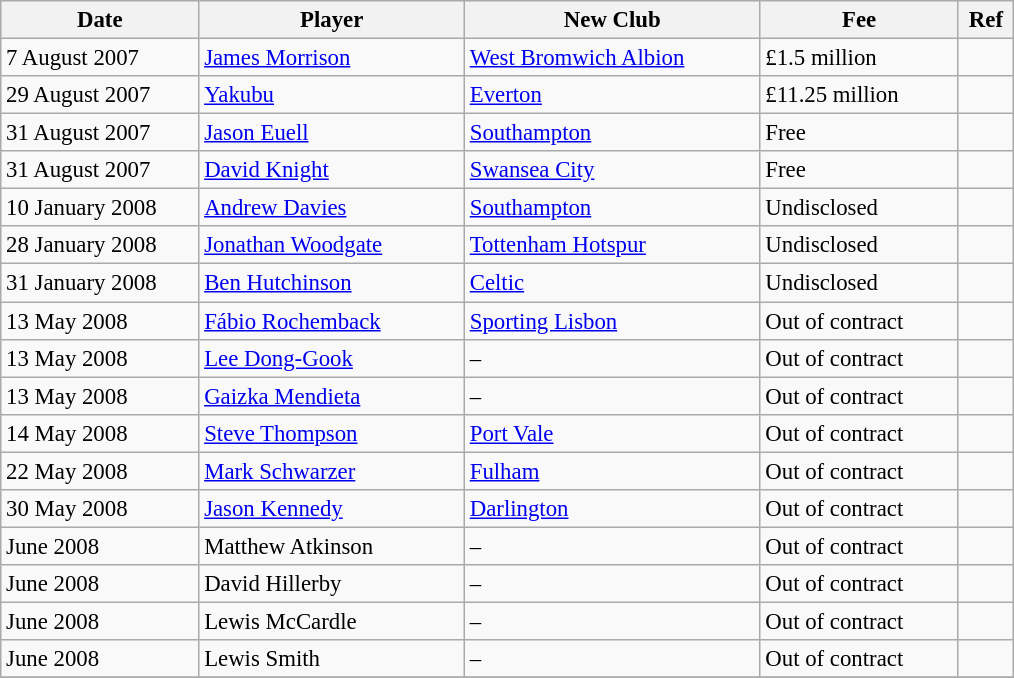<table class="wikitable" style="font-size:95%;">
<tr>
<th width=125px>Date</th>
<th width=170px>Player</th>
<th width=190px>New Club</th>
<th width=125px>Fee</th>
<th width=30px>Ref</th>
</tr>
<tr>
<td>7 August 2007</td>
<td> <a href='#'>James Morrison</a></td>
<td><a href='#'>West Bromwich Albion</a></td>
<td>£1.5 million</td>
<td></td>
</tr>
<tr>
<td>29 August 2007</td>
<td> <a href='#'>Yakubu</a></td>
<td><a href='#'>Everton</a></td>
<td>£11.25 million</td>
<td></td>
</tr>
<tr>
<td>31 August 2007</td>
<td> <a href='#'>Jason Euell</a></td>
<td><a href='#'>Southampton</a></td>
<td>Free</td>
<td></td>
</tr>
<tr>
<td>31 August 2007</td>
<td> <a href='#'>David Knight</a></td>
<td><a href='#'>Swansea City</a></td>
<td>Free</td>
<td></td>
</tr>
<tr>
<td>10 January 2008</td>
<td> <a href='#'>Andrew Davies</a></td>
<td><a href='#'>Southampton</a></td>
<td>Undisclosed</td>
<td></td>
</tr>
<tr>
<td>28 January 2008</td>
<td> <a href='#'>Jonathan Woodgate</a></td>
<td><a href='#'>Tottenham Hotspur</a></td>
<td>Undisclosed</td>
<td></td>
</tr>
<tr>
<td>31 January 2008</td>
<td> <a href='#'>Ben Hutchinson</a></td>
<td><a href='#'>Celtic</a></td>
<td>Undisclosed</td>
<td></td>
</tr>
<tr>
<td>13 May 2008</td>
<td> <a href='#'>Fábio Rochemback</a></td>
<td><a href='#'>Sporting Lisbon</a></td>
<td>Out of contract</td>
<td></td>
</tr>
<tr>
<td>13 May 2008</td>
<td> <a href='#'>Lee Dong-Gook</a></td>
<td>–</td>
<td>Out of contract</td>
<td></td>
</tr>
<tr>
<td>13 May 2008</td>
<td> <a href='#'>Gaizka Mendieta</a></td>
<td>–</td>
<td>Out of contract</td>
<td></td>
</tr>
<tr>
<td>14 May 2008</td>
<td> <a href='#'>Steve Thompson</a></td>
<td><a href='#'>Port Vale</a></td>
<td>Out of contract</td>
<td></td>
</tr>
<tr>
<td>22 May 2008</td>
<td> <a href='#'>Mark Schwarzer</a></td>
<td><a href='#'>Fulham</a></td>
<td>Out of contract</td>
<td></td>
</tr>
<tr>
<td>30 May 2008</td>
<td> <a href='#'>Jason Kennedy</a></td>
<td><a href='#'>Darlington</a></td>
<td>Out of contract</td>
<td></td>
</tr>
<tr>
<td>June 2008</td>
<td> Matthew Atkinson</td>
<td>–</td>
<td>Out of contract</td>
<td></td>
</tr>
<tr>
<td>June 2008</td>
<td> David Hillerby</td>
<td>–</td>
<td>Out of contract</td>
<td></td>
</tr>
<tr>
<td>June 2008</td>
<td> Lewis McCardle</td>
<td>–</td>
<td>Out of contract</td>
<td></td>
</tr>
<tr>
<td>June 2008</td>
<td> Lewis Smith</td>
<td>–</td>
<td>Out of contract</td>
<td></td>
</tr>
<tr>
</tr>
</table>
